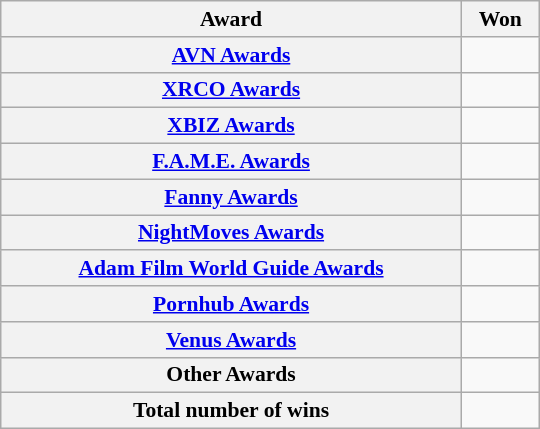<table class="wikitable floatright plainrowheaders" style="width: 25em; text-align: left; font-size: 90%; vertical-align: middle;">
<tr>
<th scope="col">Award</th>
<th scope="col">Won</th>
</tr>
<tr>
<th scope="row"><a href='#'>AVN Awards</a></th>
<td></td>
</tr>
<tr>
<th scope="row"><a href='#'>XRCO Awards</a></th>
<td></td>
</tr>
<tr>
<th scope="row"><a href='#'>XBIZ Awards</a></th>
<td></td>
</tr>
<tr>
<th scope="row"><a href='#'>F.A.M.E. Awards</a></th>
<td></td>
</tr>
<tr>
<th scope="row"><a href='#'>Fanny Awards</a></th>
<td></td>
</tr>
<tr>
<th scope="row"><a href='#'>NightMoves Awards</a></th>
<td></td>
</tr>
<tr>
<th scope="row"><a href='#'>Adam Film World Guide Awards</a></th>
<td></td>
</tr>
<tr>
<th scope="row"><a href='#'>Pornhub Awards</a></th>
<td></td>
</tr>
<tr>
<th scope="row"><a href='#'>Venus Awards</a></th>
<td></td>
</tr>
<tr>
<th scope="row">Other Awards</th>
<td></td>
</tr>
<tr>
<th scope="row"><strong>Total number of wins</strong></th>
<td></td>
</tr>
</table>
